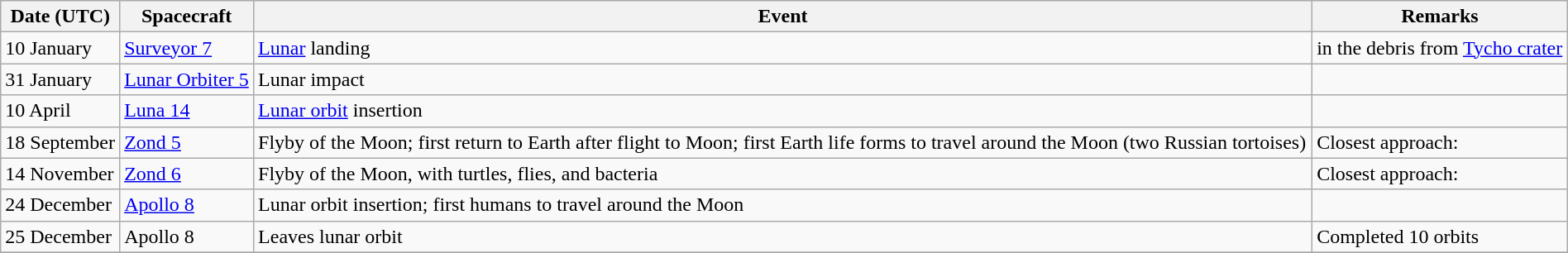<table class=wikitable width="100%">
<tr>
<th>Date (UTC)</th>
<th>Spacecraft</th>
<th>Event</th>
<th>Remarks</th>
</tr>
<tr>
<td>10 January</td>
<td><a href='#'>Surveyor 7</a></td>
<td><a href='#'>Lunar</a> landing</td>
<td>in the debris from <a href='#'>Tycho crater</a></td>
</tr>
<tr>
<td>31 January</td>
<td><a href='#'>Lunar Orbiter 5</a></td>
<td>Lunar impact</td>
<td></td>
</tr>
<tr>
<td>10 April</td>
<td><a href='#'>Luna 14</a></td>
<td><a href='#'>Lunar orbit</a> insertion</td>
<td></td>
</tr>
<tr>
<td>18 September</td>
<td><a href='#'>Zond 5</a></td>
<td>Flyby of the Moon; first return to Earth after flight to Moon; first Earth life forms to travel around the Moon (two Russian tortoises)</td>
<td>Closest approach: </td>
</tr>
<tr>
<td>14 November</td>
<td><a href='#'>Zond 6</a></td>
<td>Flyby of the Moon, with turtles, flies, and bacteria</td>
<td>Closest approach: </td>
</tr>
<tr>
<td>24 December</td>
<td><a href='#'>Apollo 8</a></td>
<td>Lunar orbit insertion; first humans to travel around the Moon</td>
<td></td>
</tr>
<tr>
<td>25 December</td>
<td>Apollo 8</td>
<td>Leaves lunar orbit</td>
<td>Completed 10 orbits</td>
</tr>
<tr>
</tr>
</table>
